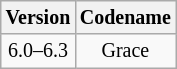<table class="wikitable" style="font-size: smaller; text-align: center;">
<tr>
<th>Version</th>
<th>Codename</th>
</tr>
<tr>
<td>6.0–6.3</td>
<td>Grace</td>
</tr>
</table>
